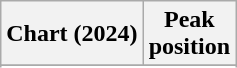<table class="wikitable sortable plainrowheaders">
<tr>
<th scope="col">Chart (2024)</th>
<th scope="col">Peak<br>position</th>
</tr>
<tr>
</tr>
<tr>
</tr>
<tr>
</tr>
</table>
